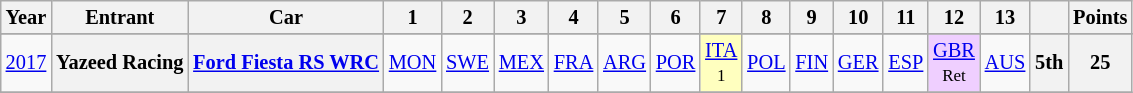<table class="wikitable" border="1" style="text-align:center; font-size:85%;">
<tr>
<th>Year</th>
<th>Entrant</th>
<th>Car</th>
<th>1</th>
<th>2</th>
<th>3</th>
<th>4</th>
<th>5</th>
<th>6</th>
<th>7</th>
<th>8</th>
<th>9</th>
<th>10</th>
<th>11</th>
<th>12</th>
<th>13</th>
<th></th>
<th>Points</th>
</tr>
<tr>
</tr>
<tr>
<td><a href='#'>2017</a></td>
<th nowrap>Yazeed Racing</th>
<th nowrap><a href='#'>Ford Fiesta RS WRC</a></th>
<td><a href='#'>MON</a></td>
<td><a href='#'>SWE</a></td>
<td><a href='#'>MEX</a></td>
<td><a href='#'>FRA</a></td>
<td><a href='#'>ARG</a></td>
<td><a href='#'>POR</a></td>
<td style="background:#FFFFBF;"><a href='#'>ITA</a><br><small>1</small></td>
<td><a href='#'>POL</a></td>
<td><a href='#'>FIN</a></td>
<td><a href='#'>GER</a></td>
<td><a href='#'>ESP</a></td>
<td style="background:#EFCFFF;"><a href='#'>GBR</a><br><small>Ret</small></td>
<td><a href='#'>AUS</a></td>
<th>5th</th>
<th>25</th>
</tr>
<tr>
</tr>
</table>
